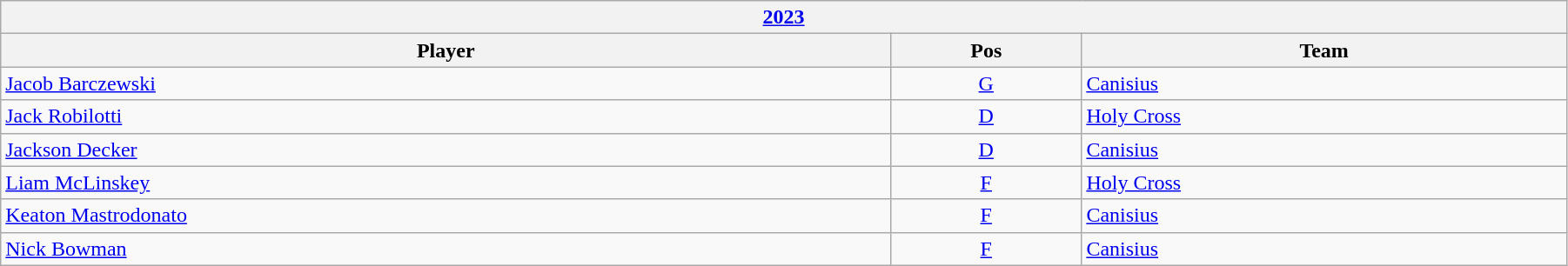<table class="wikitable" width=95%>
<tr>
<th colspan=3><a href='#'>2023</a></th>
</tr>
<tr>
<th>Player</th>
<th>Pos</th>
<th>Team</th>
</tr>
<tr>
<td><a href='#'>Jacob Barczewski</a></td>
<td style="text-align:center;"><a href='#'>G</a></td>
<td><a href='#'>Canisius</a></td>
</tr>
<tr>
<td><a href='#'>Jack Robilotti</a></td>
<td style="text-align:center;"><a href='#'>D</a></td>
<td><a href='#'>Holy Cross</a></td>
</tr>
<tr>
<td><a href='#'>Jackson Decker</a></td>
<td style="text-align:center;"><a href='#'>D</a></td>
<td><a href='#'>Canisius</a></td>
</tr>
<tr>
<td><a href='#'>Liam McLinskey</a></td>
<td style="text-align:center;"><a href='#'>F</a></td>
<td><a href='#'>Holy Cross</a></td>
</tr>
<tr>
<td><a href='#'>Keaton Mastrodonato</a></td>
<td style="text-align:center;"><a href='#'>F</a></td>
<td><a href='#'>Canisius</a></td>
</tr>
<tr>
<td><a href='#'>Nick Bowman</a></td>
<td style="text-align:center;"><a href='#'>F</a></td>
<td><a href='#'>Canisius</a></td>
</tr>
</table>
